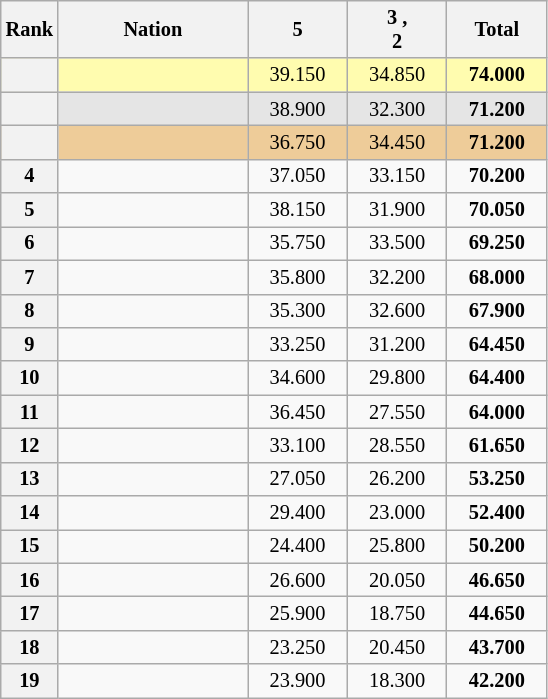<table class="wikitable sortable" style="text-align:center; font-size:85%">
<tr>
<th scope="col" style="width:20px;">Rank</th>
<th ! scope="col" style="width:120px;">Nation</th>
<th ! scope="col" style="width:60px;" !>5 </th>
<th ! scope="col" style="width:60px;">3 ,<br>2 </th>
<th ! scope="col" style="width:60px;">Total</th>
</tr>
<tr bgcolor=fffcaf>
<th scope=row></th>
<td align=left></td>
<td>39.150</td>
<td>34.850</td>
<td><strong>74.000</strong></td>
</tr>
<tr bgcolor=e5e5e5>
<th scope=row></th>
<td align=left></td>
<td>38.900</td>
<td>32.300</td>
<td><strong>71.200</strong></td>
</tr>
<tr bgcolor=eecc99>
<th scope=row></th>
<td align=left></td>
<td>36.750</td>
<td>34.450</td>
<td><strong>71.200</strong></td>
</tr>
<tr>
<th scope=row>4</th>
<td align=left></td>
<td>37.050</td>
<td>33.150</td>
<td><strong>70.200</strong></td>
</tr>
<tr>
<th scope=row>5</th>
<td align=left></td>
<td>38.150</td>
<td>31.900</td>
<td><strong>70.050</strong></td>
</tr>
<tr>
<th scope=row>6</th>
<td align=left></td>
<td>35.750</td>
<td>33.500</td>
<td><strong>69.250</strong></td>
</tr>
<tr>
<th scope=row>7</th>
<td align=left></td>
<td>35.800</td>
<td>32.200</td>
<td><strong>68.000</strong></td>
</tr>
<tr>
<th scope=row>8</th>
<td align=left></td>
<td>35.300</td>
<td>32.600</td>
<td><strong>67.900</strong></td>
</tr>
<tr>
<th scope=row>9</th>
<td align=left></td>
<td>33.250</td>
<td>31.200</td>
<td><strong>64.450</strong></td>
</tr>
<tr>
<th scope=row>10</th>
<td align=left></td>
<td>34.600</td>
<td>29.800</td>
<td><strong>64.400</strong></td>
</tr>
<tr>
<th scope=row>11</th>
<td align=left></td>
<td>36.450</td>
<td>27.550</td>
<td><strong>64.000</strong></td>
</tr>
<tr>
<th scope=row>12</th>
<td align=left></td>
<td>33.100</td>
<td>28.550</td>
<td><strong>61.650</strong></td>
</tr>
<tr>
<th scope=row>13</th>
<td align=left></td>
<td>27.050</td>
<td>26.200</td>
<td><strong>53.250</strong></td>
</tr>
<tr>
<th scope=row>14</th>
<td align=left></td>
<td>29.400</td>
<td>23.000</td>
<td><strong>52.400</strong></td>
</tr>
<tr>
<th scope=row>15</th>
<td align=left></td>
<td>24.400</td>
<td>25.800</td>
<td><strong>50.200</strong></td>
</tr>
<tr>
<th scope=row>16</th>
<td align=left></td>
<td>26.600</td>
<td>20.050</td>
<td><strong>46.650</strong></td>
</tr>
<tr>
<th scope=row>17</th>
<td align=left></td>
<td>25.900</td>
<td>18.750</td>
<td><strong>44.650</strong></td>
</tr>
<tr>
<th scope=row>18</th>
<td align=left></td>
<td>23.250</td>
<td>20.450</td>
<td><strong>43.700</strong></td>
</tr>
<tr>
<th scope=row>19</th>
<td align=left></td>
<td>23.900</td>
<td>18.300</td>
<td><strong>42.200</strong></td>
</tr>
</table>
